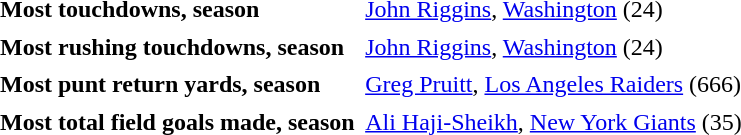<table cellpadding="3" cellspacing="1">
<tr>
<td><strong>Most touchdowns, season</strong></td>
<td><a href='#'>John Riggins</a>, <a href='#'>Washington</a> (24)</td>
</tr>
<tr>
<td><strong>Most rushing touchdowns, season</strong></td>
<td><a href='#'>John Riggins</a>, <a href='#'>Washington</a> (24)</td>
</tr>
<tr>
<td><strong>Most punt return yards, season</strong></td>
<td><a href='#'>Greg Pruitt</a>, <a href='#'>Los Angeles Raiders</a> (666)</td>
</tr>
<tr>
<td><strong>Most total field goals made, season</strong></td>
<td><a href='#'>Ali Haji-Sheikh</a>, <a href='#'>New York Giants</a> (35)</td>
</tr>
</table>
